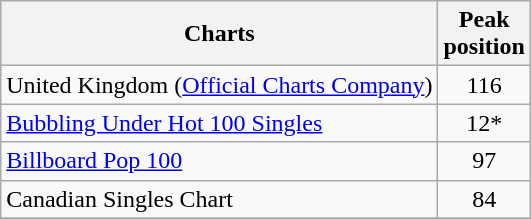<table class="wikitable">
<tr>
<th align="left">Charts</th>
<th align="left">Peak<br>position </th>
</tr>
<tr>
<td align="left">United Kingdom (<a href='#'>Official Charts Company</a>)</td>
<td align="center">116</td>
</tr>
<tr>
<td align="left"><a href='#'>Bubbling Under Hot 100 Singles</a></td>
<td align="center">12*</td>
</tr>
<tr>
<td align="left"><a href='#'>Billboard Pop 100</a></td>
<td align="center">97</td>
</tr>
<tr>
<td align="left">Canadian Singles Chart</td>
<td align="center">84</td>
</tr>
<tr>
</tr>
</table>
